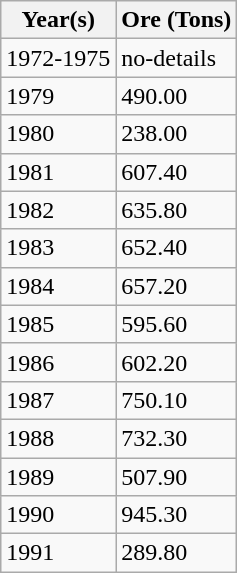<table class="wikitable sortable mw-collapsible mw-collapsed">
<tr>
<th>Year(s)</th>
<th>Ore (Tons)</th>
</tr>
<tr>
<td>1972-1975</td>
<td>no-details</td>
</tr>
<tr>
<td>1979</td>
<td>490.00</td>
</tr>
<tr>
<td>1980</td>
<td>238.00</td>
</tr>
<tr>
<td>1981</td>
<td>607.40</td>
</tr>
<tr>
<td>1982</td>
<td>635.80</td>
</tr>
<tr>
<td>1983</td>
<td>652.40</td>
</tr>
<tr>
<td>1984</td>
<td>657.20</td>
</tr>
<tr>
<td>1985</td>
<td>595.60</td>
</tr>
<tr>
<td>1986</td>
<td>602.20</td>
</tr>
<tr>
<td>1987</td>
<td>750.10</td>
</tr>
<tr>
<td>1988</td>
<td>732.30</td>
</tr>
<tr>
<td>1989</td>
<td>507.90</td>
</tr>
<tr>
<td>1990</td>
<td>945.30</td>
</tr>
<tr>
<td>1991</td>
<td>289.80</td>
</tr>
</table>
